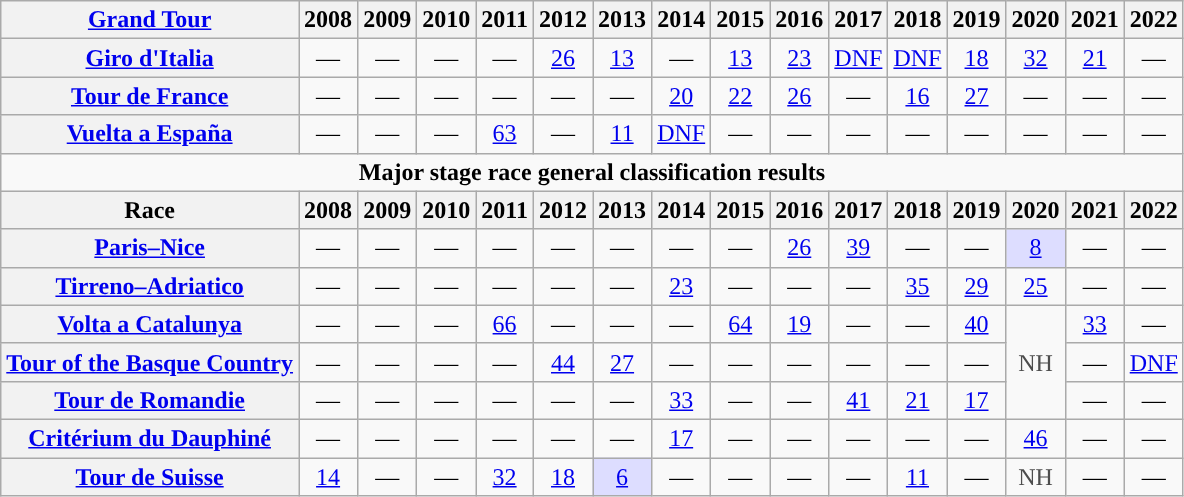<table class="wikitable plainrowheaders">
<tr>
<th scope="col"><a href='#'>Grand Tour</a></th>
<th scope="col">2008</th>
<th scope="col">2009</th>
<th scope="col">2010</th>
<th scope="col">2011</th>
<th scope="col">2012</th>
<th scope="col">2013</th>
<th scope="col">2014</th>
<th scope="col">2015</th>
<th scope="col">2016</th>
<th scope="col">2017</th>
<th scope="col">2018</th>
<th scope="col">2019</th>
<th scope="col">2020</th>
<th scope="col">2021</th>
<th scope="col">2022</th>
</tr>
<tr style="text-align:center;">
<th scope="row"> <a href='#'>Giro d'Italia</a></th>
<td>—</td>
<td>—</td>
<td>—</td>
<td>—</td>
<td><a href='#'>26</a></td>
<td><a href='#'>13</a></td>
<td>—</td>
<td><a href='#'>13</a></td>
<td><a href='#'>23</a></td>
<td><a href='#'>DNF</a></td>
<td><a href='#'>DNF</a></td>
<td><a href='#'>18</a></td>
<td><a href='#'>32</a></td>
<td><a href='#'>21</a></td>
<td>—</td>
</tr>
<tr style="text-align:center;">
<th scope="row"> <a href='#'>Tour de France</a></th>
<td>—</td>
<td>—</td>
<td>—</td>
<td>—</td>
<td>—</td>
<td>—</td>
<td><a href='#'>20</a></td>
<td><a href='#'>22</a></td>
<td><a href='#'>26</a></td>
<td>—</td>
<td><a href='#'>16</a></td>
<td><a href='#'>27</a></td>
<td>—</td>
<td>—</td>
<td>—</td>
</tr>
<tr style="text-align:center;">
<th scope="row"> <a href='#'>Vuelta a España</a></th>
<td>—</td>
<td>—</td>
<td>—</td>
<td><a href='#'>63</a></td>
<td>—</td>
<td><a href='#'>11</a></td>
<td><a href='#'>DNF</a></td>
<td>—</td>
<td>—</td>
<td>—</td>
<td>—</td>
<td>—</td>
<td>—</td>
<td>—</td>
<td>—</td>
</tr>
<tr>
<td colspan=16 align="center"><strong>Major stage race general classification results</strong></td>
</tr>
<tr>
<th scope="col">Race</th>
<th scope="col">2008</th>
<th scope="col">2009</th>
<th scope="col">2010</th>
<th scope="col">2011</th>
<th scope="col">2012</th>
<th scope="col">2013</th>
<th scope="col">2014</th>
<th scope="col">2015</th>
<th scope="col">2016</th>
<th scope="col">2017</th>
<th scope="col">2018</th>
<th scope="col">2019</th>
<th scope="col">2020</th>
<th scope="col">2021</th>
<th scope="col">2022</th>
</tr>
<tr style="text-align:center;">
<th scope="row"> <a href='#'>Paris–Nice</a></th>
<td>—</td>
<td>—</td>
<td>—</td>
<td>—</td>
<td>—</td>
<td>—</td>
<td>—</td>
<td>—</td>
<td><a href='#'>26</a></td>
<td><a href='#'>39</a></td>
<td>—</td>
<td>—</td>
<td style="background:#ddf;"><a href='#'>8</a></td>
<td>—</td>
<td>—</td>
</tr>
<tr style="text-align:center;">
<th scope="row"> <a href='#'>Tirreno–Adriatico</a></th>
<td>—</td>
<td>—</td>
<td>—</td>
<td>—</td>
<td>—</td>
<td>—</td>
<td><a href='#'>23</a></td>
<td>—</td>
<td>—</td>
<td>—</td>
<td><a href='#'>35</a></td>
<td><a href='#'>29</a></td>
<td><a href='#'>25</a></td>
<td>—</td>
<td>—</td>
</tr>
<tr style="text-align:center;">
<th scope="row"> <a href='#'>Volta a Catalunya</a></th>
<td>—</td>
<td>—</td>
<td>—</td>
<td><a href='#'>66</a></td>
<td>—</td>
<td>—</td>
<td>—</td>
<td><a href='#'>64</a></td>
<td><a href='#'>19</a></td>
<td>—</td>
<td>—</td>
<td><a href='#'>40</a></td>
<td style="color:#4d4d4d;" rowspan=3>NH</td>
<td><a href='#'>33</a></td>
<td>—</td>
</tr>
<tr style="text-align:center;">
<th scope="row"> <a href='#'>Tour of the Basque Country</a></th>
<td>—</td>
<td>—</td>
<td>—</td>
<td>—</td>
<td><a href='#'>44</a></td>
<td><a href='#'>27</a></td>
<td>—</td>
<td>—</td>
<td>—</td>
<td>—</td>
<td>—</td>
<td>—</td>
<td>—</td>
<td><a href='#'>DNF</a></td>
</tr>
<tr style="text-align:center;">
<th scope="row"> <a href='#'>Tour de Romandie</a></th>
<td>—</td>
<td>—</td>
<td>—</td>
<td>—</td>
<td>—</td>
<td>—</td>
<td><a href='#'>33</a></td>
<td>—</td>
<td>—</td>
<td><a href='#'>41</a></td>
<td><a href='#'>21</a></td>
<td><a href='#'>17</a></td>
<td>—</td>
<td>—</td>
</tr>
<tr style="text-align:center;">
<th scope="row"> <a href='#'>Critérium du Dauphiné</a></th>
<td>—</td>
<td>—</td>
<td>—</td>
<td>—</td>
<td>—</td>
<td>—</td>
<td><a href='#'>17</a></td>
<td>—</td>
<td>—</td>
<td>—</td>
<td>—</td>
<td>—</td>
<td><a href='#'>46</a></td>
<td>—</td>
<td>—</td>
</tr>
<tr style="text-align:center;">
<th scope="row"> <a href='#'>Tour de Suisse</a></th>
<td><a href='#'>14</a></td>
<td>—</td>
<td>—</td>
<td><a href='#'>32</a></td>
<td><a href='#'>18</a></td>
<td style="background:#ddf;"><a href='#'>6</a></td>
<td>—</td>
<td>—</td>
<td>—</td>
<td>—</td>
<td><a href='#'>11</a></td>
<td>—</td>
<td style="color:#4d4d4d;">NH</td>
<td>—</td>
<td>—</td>
</tr>
</table>
